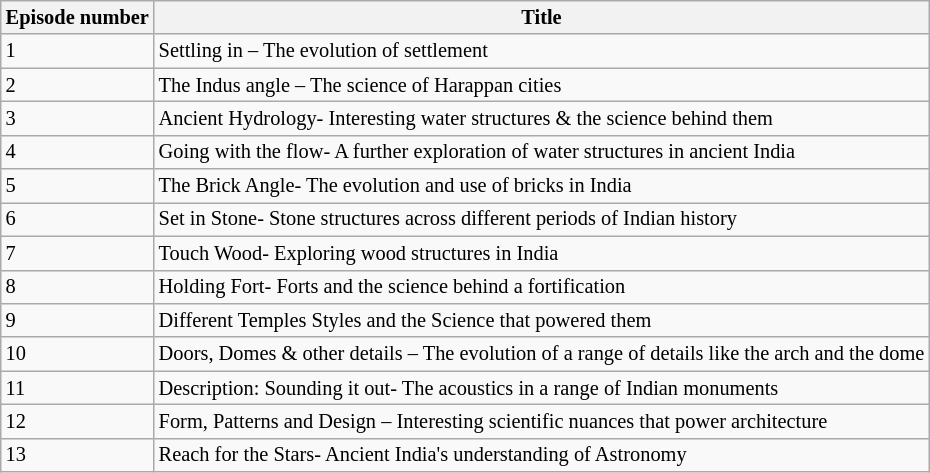<table class="wikitable sortable" style="font-size: 85%">
<tr>
<th>Episode number</th>
<th>Title</th>
</tr>
<tr>
<td>1</td>
<td>Settling in – The evolution of settlement</td>
</tr>
<tr>
<td>2</td>
<td>The Indus angle – The science of Harappan cities</td>
</tr>
<tr>
<td>3</td>
<td>Ancient Hydrology- Interesting water structures & the science behind them</td>
</tr>
<tr>
<td>4</td>
<td>Going with the flow- A further exploration of water structures in ancient India</td>
</tr>
<tr>
<td>5</td>
<td>The Brick Angle- The evolution and use of bricks in India</td>
</tr>
<tr>
<td>6</td>
<td>Set in Stone- Stone structures across different periods of Indian history</td>
</tr>
<tr>
<td>7</td>
<td>Touch Wood- Exploring wood structures in India</td>
</tr>
<tr>
<td>8</td>
<td>Holding Fort- Forts and the science behind a fortification</td>
</tr>
<tr>
<td>9</td>
<td>Different Temples Styles and the Science that powered them</td>
</tr>
<tr>
<td>10</td>
<td>Doors, Domes & other details – The evolution of a range of details like the arch and the dome</td>
</tr>
<tr>
<td>11</td>
<td>Description: Sounding it out- The acoustics in a range of Indian monuments</td>
</tr>
<tr>
<td>12</td>
<td>Form, Patterns and Design – Interesting scientific nuances that power architecture</td>
</tr>
<tr>
<td>13</td>
<td>Reach for the Stars- Ancient India's understanding of Astronomy</td>
</tr>
</table>
